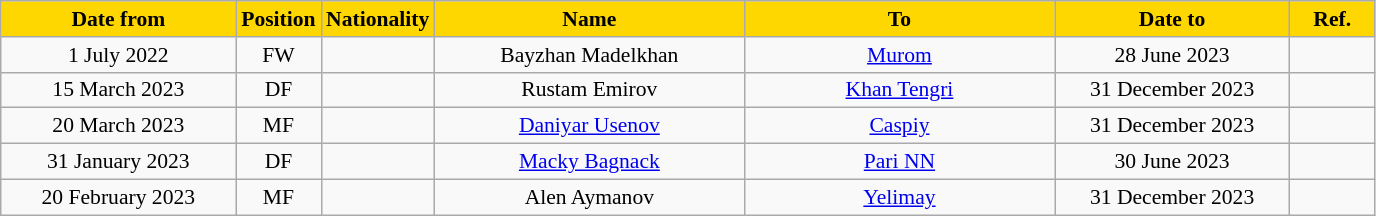<table class="wikitable" style="text-align:center; font-size:90%; ">
<tr>
<th style="background:#FFD700; color:#000000; width:150px;">Date from</th>
<th style="background:#FFD700; color:#000000; width:50px;">Position</th>
<th style="background:#FFD700; color:#000000; width:50px;">Nationality</th>
<th style="background:#FFD700; color:#000000; width:200px;">Name</th>
<th style="background:#FFD700; color:#000000; width:200px;">To</th>
<th style="background:#FFD700; color:#000000; width:150px;">Date to</th>
<th style="background:#FFD700; color:#000000; width:50px;">Ref.</th>
</tr>
<tr>
<td>1 July 2022</td>
<td>FW</td>
<td></td>
<td>Bayzhan Madelkhan</td>
<td><a href='#'>Murom</a></td>
<td>28 June 2023</td>
<td></td>
</tr>
<tr>
<td>15 March 2023</td>
<td>DF</td>
<td></td>
<td>Rustam Emirov</td>
<td><a href='#'>Khan Tengri</a></td>
<td>31 December 2023</td>
<td></td>
</tr>
<tr>
<td>20 March 2023</td>
<td>MF</td>
<td></td>
<td><a href='#'>Daniyar Usenov</a></td>
<td><a href='#'>Caspiy</a></td>
<td>31 December 2023</td>
<td></td>
</tr>
<tr>
<td>31 January 2023</td>
<td>DF</td>
<td></td>
<td><a href='#'>Macky Bagnack</a></td>
<td><a href='#'>Pari NN</a></td>
<td>30 June 2023</td>
<td></td>
</tr>
<tr>
<td>20 February 2023</td>
<td>MF</td>
<td></td>
<td>Alen Aymanov</td>
<td><a href='#'>Yelimay</a></td>
<td>31 December 2023</td>
<td></td>
</tr>
</table>
